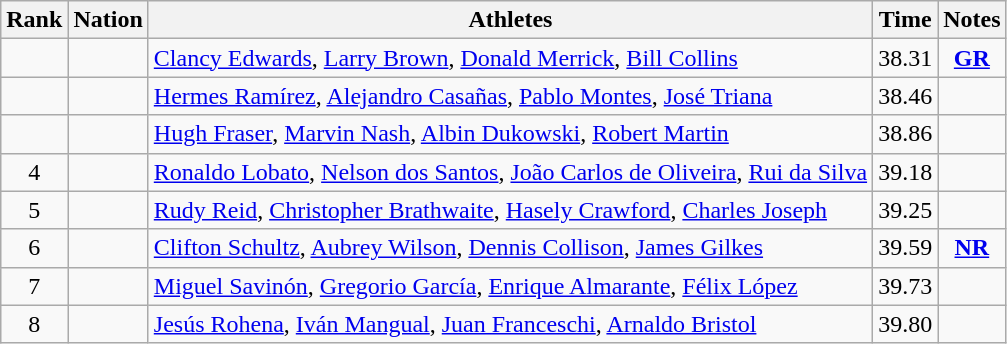<table class="wikitable sortable" style="text-align:center">
<tr>
<th>Rank</th>
<th>Nation</th>
<th>Athletes</th>
<th>Time</th>
<th>Notes</th>
</tr>
<tr>
<td></td>
<td align=left></td>
<td align=left><a href='#'>Clancy Edwards</a>, <a href='#'>Larry Brown</a>, <a href='#'>Donald Merrick</a>, <a href='#'>Bill Collins</a></td>
<td>38.31</td>
<td><strong><a href='#'>GR</a></strong></td>
</tr>
<tr>
<td></td>
<td align=left></td>
<td align=left><a href='#'>Hermes Ramírez</a>, <a href='#'>Alejandro Casañas</a>, <a href='#'>Pablo Montes</a>, <a href='#'>José Triana</a></td>
<td>38.46</td>
<td></td>
</tr>
<tr>
<td></td>
<td align=left></td>
<td align=left><a href='#'>Hugh Fraser</a>, <a href='#'>Marvin Nash</a>, <a href='#'>Albin Dukowski</a>, <a href='#'>Robert Martin</a></td>
<td>38.86</td>
<td></td>
</tr>
<tr>
<td>4</td>
<td align=left></td>
<td align=left><a href='#'>Ronaldo Lobato</a>, <a href='#'>Nelson dos Santos</a>, <a href='#'>João Carlos de Oliveira</a>, <a href='#'>Rui da Silva</a></td>
<td>39.18</td>
<td></td>
</tr>
<tr>
<td>5</td>
<td align=left></td>
<td align=left><a href='#'>Rudy Reid</a>, <a href='#'>Christopher Brathwaite</a>, <a href='#'>Hasely Crawford</a>, <a href='#'>Charles Joseph</a></td>
<td>39.25</td>
<td></td>
</tr>
<tr>
<td>6</td>
<td align=left></td>
<td align=left><a href='#'>Clifton Schultz</a>, <a href='#'>Aubrey Wilson</a>, <a href='#'>Dennis Collison</a>, <a href='#'>James Gilkes</a></td>
<td>39.59</td>
<td><strong><a href='#'>NR</a></strong></td>
</tr>
<tr>
<td>7</td>
<td align=left></td>
<td align=left><a href='#'>Miguel Savinón</a>, <a href='#'>Gregorio García</a>, <a href='#'>Enrique Almarante</a>, <a href='#'>Félix López</a></td>
<td>39.73</td>
<td></td>
</tr>
<tr>
<td>8</td>
<td align=left></td>
<td align=left><a href='#'>Jesús Rohena</a>, <a href='#'>Iván Mangual</a>, <a href='#'>Juan Franceschi</a>, <a href='#'>Arnaldo Bristol</a></td>
<td>39.80</td>
<td></td>
</tr>
</table>
